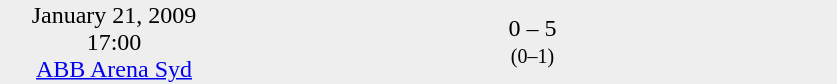<table style="background:#eee;" cellspacing="0">
<tr style="text-align:center;">
<td width=150>January 21, 2009<br>17:00<br><a href='#'>ABB Arena Syd</a></td>
<td style="width:150px; text-align:right;"></td>
<td width=100>0 – 5 <br><small>(0–1)</small></td>
<td style="width:150px; text-align:left;"><strong></strong></td>
</tr>
</table>
